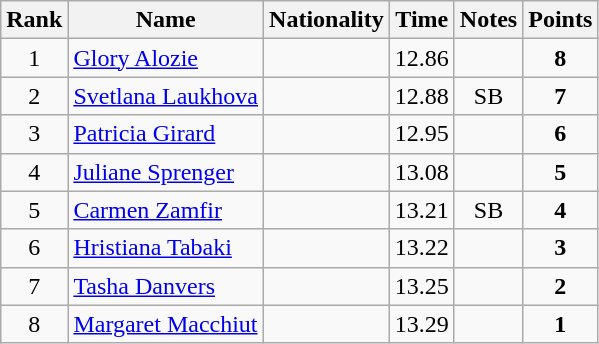<table class="wikitable sortable" style="text-align:center">
<tr>
<th>Rank</th>
<th>Name</th>
<th>Nationality</th>
<th>Time</th>
<th>Notes</th>
<th>Points</th>
</tr>
<tr>
<td>1</td>
<td align=left><a href='#'>Glory Alozie</a></td>
<td align=left></td>
<td>12.86</td>
<td></td>
<td><strong>8</strong></td>
</tr>
<tr>
<td>2</td>
<td align=left><a href='#'>Svetlana Laukhova</a></td>
<td align=left></td>
<td>12.88</td>
<td>SB</td>
<td><strong>7</strong></td>
</tr>
<tr>
<td>3</td>
<td align=left><a href='#'>Patricia Girard</a></td>
<td align=left></td>
<td>12.95</td>
<td></td>
<td><strong>6</strong></td>
</tr>
<tr>
<td>4</td>
<td align=left><a href='#'>Juliane Sprenger</a></td>
<td align=left></td>
<td>13.08</td>
<td></td>
<td><strong>5</strong></td>
</tr>
<tr>
<td>5</td>
<td align=left><a href='#'>Carmen Zamfir</a></td>
<td align=left></td>
<td>13.21</td>
<td>SB</td>
<td><strong>4</strong></td>
</tr>
<tr>
<td>6</td>
<td align=left><a href='#'>Hristiana Tabaki</a></td>
<td align=left></td>
<td>13.22</td>
<td></td>
<td><strong>3</strong></td>
</tr>
<tr>
<td>7</td>
<td align=left><a href='#'>Tasha Danvers</a></td>
<td align=left></td>
<td>13.25</td>
<td></td>
<td><strong>2</strong></td>
</tr>
<tr>
<td>8</td>
<td align=left><a href='#'>Margaret Macchiut</a></td>
<td align=left></td>
<td>13.29</td>
<td></td>
<td><strong>1</strong></td>
</tr>
</table>
